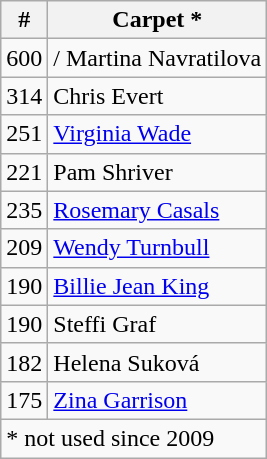<table class="wikitable">
<tr>
<th>#</th>
<th>Carpet *</th>
</tr>
<tr>
<td>600</td>
<td>/ Martina Navratilova</td>
</tr>
<tr>
<td>314</td>
<td> Chris Evert</td>
</tr>
<tr>
<td>251</td>
<td> <a href='#'>Virginia Wade</a></td>
</tr>
<tr>
<td>221</td>
<td> Pam Shriver</td>
</tr>
<tr>
<td>235</td>
<td> <a href='#'>Rosemary Casals</a></td>
</tr>
<tr>
<td>209</td>
<td> <a href='#'>Wendy Turnbull</a></td>
</tr>
<tr>
<td>190</td>
<td> <a href='#'>Billie Jean King</a></td>
</tr>
<tr>
<td>190</td>
<td> Steffi Graf</td>
</tr>
<tr>
<td>182</td>
<td> Helena Suková</td>
</tr>
<tr>
<td>175</td>
<td> <a href='#'>Zina Garrison</a></td>
</tr>
<tr>
<td colspan="2">* not used since 2009</td>
</tr>
</table>
